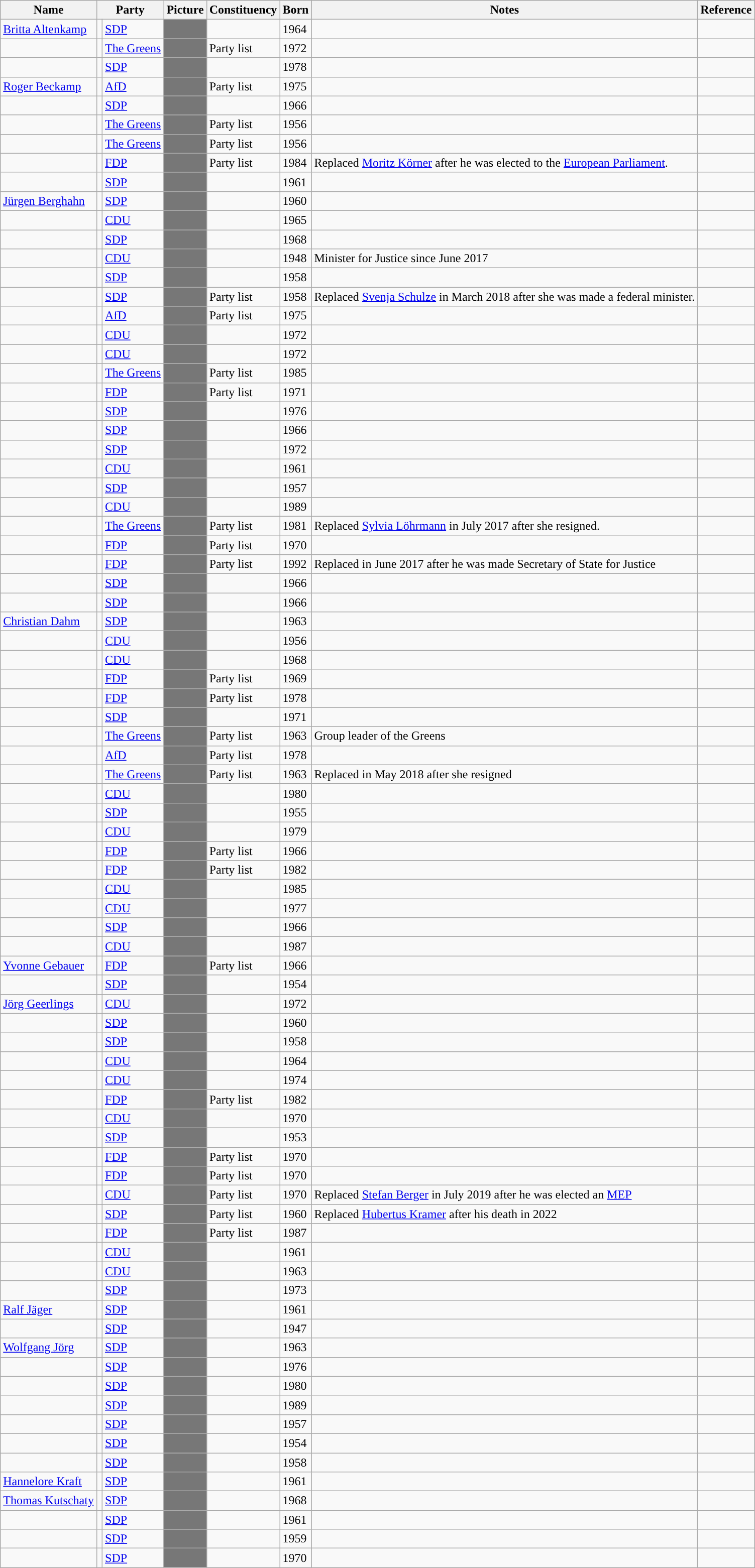<table class="wikitable sortable">
<tr>
<th>Name</th>
<th colspan=2>Party</th>
<th>Picture</th>
<th>Constituency</th>
<th>Born</th>
<th>Notes</th>
<th>Reference</th>
</tr>
<tr>
<td><a href='#'>Britta Altenkamp</a></td>
<td style="background-color: "></td>
<td><a href='#'>SDP</a></td>
<td style="padding:0; background:#777777; text-align:center; vertical-align:middle;"></td>
<td></td>
<td>1964</td>
<td></td>
<td></td>
</tr>
<tr>
<td></td>
<td style="background-color: "></td>
<td><a href='#'>The Greens</a></td>
<td style="padding:0; background:#777777; text-align:center; vertical-align:middle;"></td>
<td>Party list</td>
<td>1972</td>
<td></td>
<td></td>
</tr>
<tr>
<td></td>
<td style="background-color: "></td>
<td><a href='#'>SDP</a></td>
<td style="padding:0; background:#777777; text-align:center; vertical-align:middle;"></td>
<td></td>
<td>1978</td>
<td></td>
<td></td>
</tr>
<tr>
<td><a href='#'>Roger Beckamp</a></td>
<td style="background-color: "></td>
<td><a href='#'>AfD</a></td>
<td style="padding:0; background:#777777; text-align:center; vertical-align:middle;"></td>
<td>Party list</td>
<td>1975</td>
<td></td>
<td></td>
</tr>
<tr>
<td></td>
<td style="background-color: "></td>
<td><a href='#'>SDP</a></td>
<td style="padding:0; background:#777777; text-align:center; vertical-align:middle;"></td>
<td></td>
<td>1966</td>
<td></td>
<td></td>
</tr>
<tr>
<td></td>
<td style="background-color: "></td>
<td><a href='#'>The Greens</a></td>
<td style="padding:0; background:#777777; text-align:center; vertical-align:middle;"></td>
<td>Party list</td>
<td>1956</td>
<td></td>
<td></td>
</tr>
<tr>
<td></td>
<td style="background-color: "></td>
<td><a href='#'>The Greens</a></td>
<td style="padding:0; background:#777777; text-align:center; vertical-align:middle;"></td>
<td>Party list</td>
<td>1956</td>
<td></td>
<td></td>
</tr>
<tr>
<td></td>
<td style="background-color: "></td>
<td><a href='#'>FDP</a></td>
<td style="padding:0; background:#777777; text-align:center; vertical-align:middle;"></td>
<td>Party list</td>
<td>1984</td>
<td>Replaced <a href='#'>Moritz Körner</a> after he was elected to the <a href='#'>European Parliament</a>.</td>
<td></td>
</tr>
<tr>
<td></td>
<td style="background-color: "></td>
<td><a href='#'>SDP</a></td>
<td style="padding:0; background:#777777; text-align:center; vertical-align:middle;"></td>
<td></td>
<td>1961</td>
<td></td>
<td></td>
</tr>
<tr>
<td><a href='#'>Jürgen Berghahn</a></td>
<td style="background-color: "></td>
<td><a href='#'>SDP</a></td>
<td style="padding:0; background:#777777; text-align:center; vertical-align:middle;"></td>
<td></td>
<td>1960</td>
<td></td>
<td></td>
</tr>
<tr>
<td></td>
<td style="background-color: "></td>
<td><a href='#'>CDU</a></td>
<td style="padding:0; background:#777777; text-align:center; vertical-align:middle;"></td>
<td></td>
<td>1965</td>
<td></td>
<td></td>
</tr>
<tr>
<td></td>
<td style="background-color: "></td>
<td><a href='#'>SDP</a></td>
<td style="padding:0; background:#777777; text-align:center; vertical-align:middle;"></td>
<td></td>
<td>1968</td>
<td></td>
<td></td>
</tr>
<tr>
<td></td>
<td style="background-color: "></td>
<td><a href='#'>CDU</a></td>
<td style="padding:0; background:#777777; text-align:center; vertical-align:middle;"></td>
<td></td>
<td>1948</td>
<td>Minister for Justice since June 2017</td>
<td></td>
</tr>
<tr>
<td></td>
<td style="background-color: "></td>
<td><a href='#'>SDP</a></td>
<td style="padding:0; background:#777777; text-align:center; vertical-align:middle;"></td>
<td></td>
<td>1958</td>
<td></td>
<td></td>
</tr>
<tr>
<td></td>
<td style="background-color: "></td>
<td><a href='#'>SDP</a></td>
<td style="padding:0; background:#777777; text-align:center; vertical-align:middle;"></td>
<td>Party list</td>
<td>1958</td>
<td>Replaced <a href='#'>Svenja Schulze</a> in March 2018 after she was made a federal minister.</td>
<td></td>
</tr>
<tr>
<td></td>
<td style="background-color: "></td>
<td><a href='#'>AfD</a></td>
<td style="padding:0; background:#777777; text-align:center; vertical-align:middle;"></td>
<td>Party list</td>
<td>1975</td>
<td></td>
<td></td>
</tr>
<tr>
<td></td>
<td style="background-color: "></td>
<td><a href='#'>CDU</a></td>
<td style="padding:0; background:#777777; text-align:center; vertical-align:middle;"></td>
<td></td>
<td>1972</td>
<td></td>
<td></td>
</tr>
<tr>
<td></td>
<td style="background-color: "></td>
<td><a href='#'>CDU</a></td>
<td style="padding:0; background:#777777; text-align:center; vertical-align:middle;"></td>
<td></td>
<td>1972</td>
<td></td>
<td></td>
</tr>
<tr>
<td></td>
<td style="background-color: "></td>
<td><a href='#'>The Greens</a></td>
<td style="padding:0; background:#777777; text-align:center; vertical-align:middle;"></td>
<td>Party list</td>
<td>1985</td>
<td></td>
<td></td>
</tr>
<tr>
<td></td>
<td style="background-color: "></td>
<td><a href='#'>FDP</a></td>
<td style="padding:0; background:#777777; text-align:center; vertical-align:middle;"></td>
<td>Party list</td>
<td>1971</td>
<td></td>
<td></td>
</tr>
<tr>
<td></td>
<td style="background-color: "></td>
<td><a href='#'>SDP</a></td>
<td style="padding:0; background:#777777; text-align:center; vertical-align:middle;"></td>
<td></td>
<td>1976</td>
<td></td>
<td></td>
</tr>
<tr>
<td></td>
<td style="background-color: "></td>
<td><a href='#'>SDP</a></td>
<td style="padding:0; background:#777777; text-align:center; vertical-align:middle;"></td>
<td></td>
<td>1966</td>
<td></td>
<td></td>
</tr>
<tr>
<td></td>
<td style="background-color: "></td>
<td><a href='#'>SDP</a></td>
<td style="padding:0; background:#777777; text-align:center; vertical-align:middle;"></td>
<td></td>
<td>1972</td>
<td></td>
<td></td>
</tr>
<tr>
<td></td>
<td style="background-color: "></td>
<td><a href='#'>CDU</a></td>
<td style="padding:0; background:#777777; text-align:center; vertical-align:middle;"></td>
<td></td>
<td>1961</td>
<td></td>
<td></td>
</tr>
<tr>
<td></td>
<td style="background-color: "></td>
<td><a href='#'>SDP</a></td>
<td style="padding:0; background:#777777; text-align:center; vertical-align:middle;"></td>
<td></td>
<td>1957</td>
<td></td>
<td></td>
</tr>
<tr>
<td></td>
<td style="background-color: "></td>
<td><a href='#'>CDU</a></td>
<td style="padding:0; background:#777777; text-align:center; vertical-align:middle;"></td>
<td></td>
<td>1989</td>
<td></td>
<td></td>
</tr>
<tr>
<td></td>
<td style="background-color: "></td>
<td><a href='#'>The Greens</a></td>
<td style="padding:0; background:#777777; text-align:center; vertical-align:middle;"></td>
<td>Party list</td>
<td>1981</td>
<td>Replaced <a href='#'>Sylvia Löhrmann</a> in July 2017 after she resigned.</td>
<td></td>
</tr>
<tr>
<td></td>
<td style="background-color: "></td>
<td><a href='#'>FDP</a></td>
<td style="padding:0; background:#777777; text-align:center; vertical-align:middle;"></td>
<td>Party list</td>
<td>1970</td>
<td></td>
<td></td>
</tr>
<tr>
<td></td>
<td style="background-color: "></td>
<td><a href='#'>FDP</a></td>
<td style="padding:0; background:#777777; text-align:center; vertical-align:middle;"></td>
<td>Party list</td>
<td>1992</td>
<td>Replaced  in June 2017 after he was made Secretary of State for Justice</td>
<td></td>
</tr>
<tr>
<td></td>
<td style="background-color: "></td>
<td><a href='#'>SDP</a></td>
<td style="padding:0; background:#777777; text-align:center; vertical-align:middle;"></td>
<td></td>
<td>1966</td>
<td></td>
<td></td>
</tr>
<tr>
<td></td>
<td style="background-color: "></td>
<td><a href='#'>SDP</a></td>
<td style="padding:0; background:#777777; text-align:center; vertical-align:middle;"></td>
<td></td>
<td>1966</td>
<td></td>
<td></td>
</tr>
<tr>
<td><a href='#'>Christian Dahm</a></td>
<td style="background-color: "></td>
<td><a href='#'>SDP</a></td>
<td style="padding:0; background:#777777; text-align:center; vertical-align:middle;"></td>
<td></td>
<td>1963</td>
<td></td>
<td></td>
</tr>
<tr>
<td></td>
<td style="background-color: "></td>
<td><a href='#'>CDU</a></td>
<td style="padding:0; background:#777777; text-align:center; vertical-align:middle;"></td>
<td></td>
<td>1956</td>
<td></td>
<td></td>
</tr>
<tr>
<td></td>
<td style="background-color: "></td>
<td><a href='#'>CDU</a></td>
<td style="padding:0; background:#777777; text-align:center; vertical-align:middle;"></td>
<td></td>
<td>1968</td>
<td></td>
<td></td>
</tr>
<tr>
<td></td>
<td style="background-color: "></td>
<td><a href='#'>FDP</a></td>
<td style="padding:0; background:#777777; text-align:center; vertical-align:middle;"></td>
<td>Party list</td>
<td>1969</td>
<td></td>
<td></td>
</tr>
<tr>
<td></td>
<td style="background-color: "></td>
<td><a href='#'>FDP</a></td>
<td style="padding:0; background:#777777; text-align:center; vertical-align:middle;"></td>
<td>Party list</td>
<td>1978</td>
<td></td>
<td></td>
</tr>
<tr>
<td></td>
<td style="background-color: "></td>
<td><a href='#'>SDP</a></td>
<td style="padding:0; background:#777777; text-align:center; vertical-align:middle;"></td>
<td></td>
<td>1971</td>
<td></td>
<td></td>
</tr>
<tr>
<td></td>
<td style="background-color: "></td>
<td><a href='#'>The Greens</a></td>
<td style="padding:0; background:#777777; text-align:center; vertical-align:middle;"></td>
<td>Party list</td>
<td>1963</td>
<td>Group leader of the Greens</td>
<td></td>
</tr>
<tr>
<td></td>
<td style="background-color: "></td>
<td><a href='#'>AfD</a></td>
<td style="padding:0; background:#777777; text-align:center; vertical-align:middle;"></td>
<td>Party list</td>
<td>1978</td>
<td></td>
<td></td>
</tr>
<tr>
<td></td>
<td style="background-color: "></td>
<td><a href='#'>The Greens</a></td>
<td style="padding:0; background:#777777; text-align:center; vertical-align:middle;"></td>
<td>Party list</td>
<td>1963</td>
<td>Replaced  in May 2018 after she resigned</td>
<td></td>
</tr>
<tr>
<td></td>
<td style="background-color: "></td>
<td><a href='#'>CDU</a></td>
<td style="padding:0; background:#777777; text-align:center; vertical-align:middle;"></td>
<td></td>
<td>1980</td>
<td></td>
<td></td>
</tr>
<tr>
<td></td>
<td style="background-color: "></td>
<td><a href='#'>SDP</a></td>
<td style="padding:0; background:#777777; text-align:center; vertical-align:middle;"></td>
<td></td>
<td>1955</td>
<td></td>
<td></td>
</tr>
<tr>
<td></td>
<td style="background-color: "></td>
<td><a href='#'>CDU</a></td>
<td style="padding:0; background:#777777; text-align:center; vertical-align:middle;"></td>
<td></td>
<td>1979</td>
<td></td>
<td></td>
</tr>
<tr>
<td></td>
<td style="background-color: "></td>
<td><a href='#'>FDP</a></td>
<td style="padding:0; background:#777777; text-align:center; vertical-align:middle;"></td>
<td>Party list</td>
<td>1966</td>
<td></td>
<td></td>
</tr>
<tr>
<td></td>
<td style="background-color: "></td>
<td><a href='#'>FDP</a></td>
<td style="padding:0; background:#777777; text-align:center; vertical-align:middle;"></td>
<td>Party list</td>
<td>1982</td>
<td></td>
<td></td>
</tr>
<tr>
<td></td>
<td style="background-color: "></td>
<td><a href='#'>CDU</a></td>
<td style="padding:0; background:#777777; text-align:center; vertical-align:middle;"></td>
<td></td>
<td>1985</td>
<td></td>
<td></td>
</tr>
<tr>
<td></td>
<td style="background-color: "></td>
<td><a href='#'>CDU</a></td>
<td style="padding:0; background:#777777; text-align:center; vertical-align:middle;"></td>
<td></td>
<td>1977</td>
<td></td>
<td></td>
</tr>
<tr>
<td></td>
<td style="background-color: "></td>
<td><a href='#'>SDP</a></td>
<td style="padding:0; background:#777777; text-align:center; vertical-align:middle;"></td>
<td></td>
<td>1966</td>
<td></td>
<td></td>
</tr>
<tr>
<td></td>
<td style="background-color: "></td>
<td><a href='#'>CDU</a></td>
<td style="padding:0; background:#777777; text-align:center; vertical-align:middle;"></td>
<td></td>
<td>1987</td>
<td></td>
<td></td>
</tr>
<tr>
<td><a href='#'>Yvonne Gebauer</a></td>
<td style="background-color: "></td>
<td><a href='#'>FDP</a></td>
<td style="padding:0; background:#777777; text-align:center; vertical-align:middle;"></td>
<td>Party list</td>
<td>1966</td>
<td></td>
<td></td>
</tr>
<tr>
<td></td>
<td style="background-color: "></td>
<td><a href='#'>SDP</a></td>
<td style="padding:0; background:#777777; text-align:center; vertical-align:middle;"></td>
<td></td>
<td>1954</td>
<td></td>
<td></td>
</tr>
<tr>
<td><a href='#'>Jörg Geerlings</a></td>
<td style="background-color: "></td>
<td><a href='#'>CDU</a></td>
<td style="padding:0; background:#777777; text-align:center; vertical-align:middle;"></td>
<td></td>
<td>1972</td>
<td></td>
<td></td>
</tr>
<tr>
<td></td>
<td style="background-color: "></td>
<td><a href='#'>SDP</a></td>
<td style="padding:0; background:#777777; text-align:center; vertical-align:middle;"></td>
<td></td>
<td>1960</td>
<td></td>
<td></td>
</tr>
<tr>
<td></td>
<td style="background-color: "></td>
<td><a href='#'>SDP</a></td>
<td style="padding:0; background:#777777; text-align:center; vertical-align:middle;"></td>
<td></td>
<td>1958</td>
<td></td>
<td></td>
</tr>
<tr>
<td></td>
<td style="background-color: "></td>
<td><a href='#'>CDU</a></td>
<td style="padding:0; background:#777777; text-align:center; vertical-align:middle;"></td>
<td></td>
<td>1964</td>
<td></td>
<td></td>
</tr>
<tr>
<td></td>
<td style="background-color: "></td>
<td><a href='#'>CDU</a></td>
<td style="padding:0; background:#777777; text-align:center; vertical-align:middle;"></td>
<td></td>
<td>1974</td>
<td></td>
<td></td>
</tr>
<tr>
<td></td>
<td style="background-color: "></td>
<td><a href='#'>FDP</a></td>
<td style="padding:0; background:#777777; text-align:center; vertical-align:middle;"></td>
<td>Party list</td>
<td>1982</td>
<td></td>
<td></td>
</tr>
<tr>
<td></td>
<td style="background-color: "></td>
<td><a href='#'>CDU</a></td>
<td style="padding:0; background:#777777; text-align:center; vertical-align:middle;"></td>
<td></td>
<td>1970</td>
<td></td>
<td></td>
</tr>
<tr>
<td></td>
<td style="background-color: "></td>
<td><a href='#'>SDP</a></td>
<td style="padding:0; background:#777777; text-align:center; vertical-align:middle;"></td>
<td></td>
<td>1953</td>
<td></td>
<td></td>
</tr>
<tr>
<td></td>
<td style="background-color: "></td>
<td><a href='#'>FDP</a></td>
<td style="padding:0; background:#777777; text-align:center; vertical-align:middle;"></td>
<td>Party list</td>
<td>1970</td>
<td></td>
<td></td>
</tr>
<tr>
<td></td>
<td style="background-color: "></td>
<td><a href='#'>FDP</a></td>
<td style="padding:0; background:#777777; text-align:center; vertical-align:middle;"></td>
<td>Party list</td>
<td>1970</td>
<td></td>
<td></td>
</tr>
<tr>
<td></td>
<td style="background-color: "></td>
<td><a href='#'>CDU</a></td>
<td style="padding:0; background:#777777; text-align:center; vertical-align:middle;"></td>
<td>Party list</td>
<td>1970</td>
<td>Replaced <a href='#'>Stefan Berger</a> in July 2019 after he was elected an <a href='#'>MEP</a></td>
<td></td>
</tr>
<tr>
<td></td>
<td style="background-color: "></td>
<td><a href='#'>SDP</a></td>
<td style="padding:0; background:#777777; text-align:center; vertical-align:middle;"></td>
<td>Party list</td>
<td>1960</td>
<td>Replaced <a href='#'>Hubertus Kramer</a> after his death in 2022</td>
<td></td>
</tr>
<tr>
<td></td>
<td style="background-color: "></td>
<td><a href='#'>FDP</a></td>
<td style="padding:0; background:#777777; text-align:center; vertical-align:middle;"></td>
<td>Party list</td>
<td>1987</td>
<td></td>
<td></td>
</tr>
<tr>
<td></td>
<td style="background-color: "></td>
<td><a href='#'>CDU</a></td>
<td style="padding:0; background:#777777; text-align:center; vertical-align:middle;"></td>
<td></td>
<td>1961</td>
<td></td>
<td></td>
</tr>
<tr>
<td></td>
<td style="background-color: "></td>
<td><a href='#'>CDU</a></td>
<td style="padding:0; background:#777777; text-align:center; vertical-align:middle;"></td>
<td></td>
<td>1963</td>
<td></td>
<td></td>
</tr>
<tr>
<td></td>
<td style="background-color: "></td>
<td><a href='#'>SDP</a></td>
<td style="padding:0; background:#777777; text-align:center; vertical-align:middle;"></td>
<td></td>
<td>1973</td>
<td></td>
<td></td>
</tr>
<tr>
<td><a href='#'>Ralf Jäger</a></td>
<td style="background-color: "></td>
<td><a href='#'>SDP</a></td>
<td style="padding:0; background:#777777; text-align:center; vertical-align:middle;"></td>
<td></td>
<td>1961</td>
<td></td>
<td></td>
</tr>
<tr>
<td></td>
<td style="background-color: "></td>
<td><a href='#'>SDP</a></td>
<td style="padding:0; background:#777777; text-align:center; vertical-align:middle;"></td>
<td></td>
<td>1947</td>
<td></td>
<td></td>
</tr>
<tr>
<td><a href='#'>Wolfgang Jörg</a></td>
<td style="background-color: "></td>
<td><a href='#'>SDP</a></td>
<td style="padding:0; background:#777777; text-align:center; vertical-align:middle;"></td>
<td></td>
<td>1963</td>
<td></td>
<td></td>
</tr>
<tr>
<td></td>
<td style="background-color: "></td>
<td><a href='#'>SDP</a></td>
<td style="padding:0; background:#777777; text-align:center; vertical-align:middle;"></td>
<td></td>
<td>1976</td>
<td></td>
<td></td>
</tr>
<tr>
<td></td>
<td style="background-color: "></td>
<td><a href='#'>SDP</a></td>
<td style="padding:0; background:#777777; text-align:center; vertical-align:middle;"></td>
<td></td>
<td>1980</td>
<td></td>
<td></td>
</tr>
<tr>
<td></td>
<td style="background-color: "></td>
<td><a href='#'>SDP</a></td>
<td style="padding:0; background:#777777; text-align:center; vertical-align:middle;"></td>
<td></td>
<td>1989</td>
<td></td>
<td></td>
</tr>
<tr>
<td></td>
<td style="background-color: "></td>
<td><a href='#'>SDP</a></td>
<td style="padding:0; background:#777777; text-align:center; vertical-align:middle;"></td>
<td></td>
<td>1957</td>
<td></td>
<td></td>
</tr>
<tr>
<td></td>
<td style="background-color: "></td>
<td><a href='#'>SDP</a></td>
<td style="padding:0; background:#777777; text-align:center; vertical-align:middle;"></td>
<td></td>
<td>1954</td>
<td></td>
<td></td>
</tr>
<tr>
<td></td>
<td style="background-color: "></td>
<td><a href='#'>SDP</a></td>
<td style="padding:0; background:#777777; text-align:center; vertical-align:middle;"></td>
<td></td>
<td>1958</td>
<td></td>
<td></td>
</tr>
<tr>
<td><a href='#'>Hannelore Kraft</a></td>
<td style="background-color: "></td>
<td><a href='#'>SDP</a></td>
<td style="padding:0; background:#777777; text-align:center; vertical-align:middle;"></td>
<td></td>
<td>1961</td>
<td></td>
<td></td>
</tr>
<tr>
<td><a href='#'>Thomas Kutschaty</a></td>
<td style="background-color: "></td>
<td><a href='#'>SDP</a></td>
<td style="padding:0; background:#777777; text-align:center; vertical-align:middle;"></td>
<td></td>
<td>1968</td>
<td></td>
<td></td>
</tr>
<tr>
<td></td>
<td style="background-color: "></td>
<td><a href='#'>SDP</a></td>
<td style="padding:0; background:#777777; text-align:center; vertical-align:middle;"></td>
<td></td>
<td>1961</td>
<td></td>
<td></td>
</tr>
<tr>
<td></td>
<td style="background-color: "></td>
<td><a href='#'>SDP</a></td>
<td style="padding:0; background:#777777; text-align:center; vertical-align:middle;"></td>
<td></td>
<td>1959</td>
<td></td>
<td></td>
</tr>
<tr>
<td></td>
<td style="background-color: "></td>
<td><a href='#'>SDP</a></td>
<td style="padding:0; background:#777777; text-align:center; vertical-align:middle;"></td>
<td></td>
<td>1970</td>
<td></td>
<td></td>
</tr>
</table>
